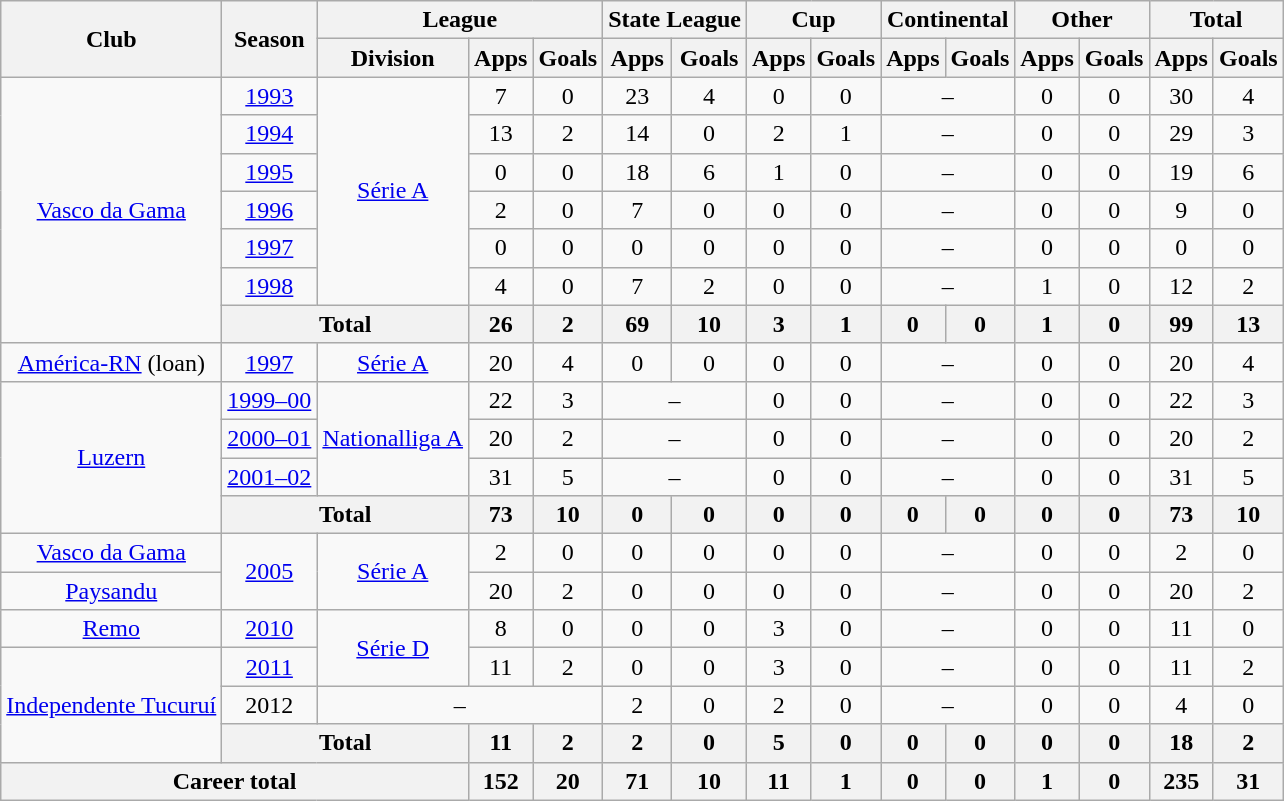<table class="wikitable" style="text-align: center">
<tr>
<th rowspan="2">Club</th>
<th rowspan="2">Season</th>
<th colspan="3">League</th>
<th colspan="2">State League</th>
<th colspan="2">Cup</th>
<th colspan="2">Continental</th>
<th colspan="2">Other</th>
<th colspan="2">Total</th>
</tr>
<tr>
<th>Division</th>
<th>Apps</th>
<th>Goals</th>
<th>Apps</th>
<th>Goals</th>
<th>Apps</th>
<th>Goals</th>
<th>Apps</th>
<th>Goals</th>
<th>Apps</th>
<th>Goals</th>
<th>Apps</th>
<th>Goals</th>
</tr>
<tr>
<td rowspan="7"><a href='#'>Vasco da Gama</a></td>
<td><a href='#'>1993</a></td>
<td rowspan="6"><a href='#'>Série A</a></td>
<td>7</td>
<td>0</td>
<td>23</td>
<td>4</td>
<td>0</td>
<td>0</td>
<td colspan="2">–</td>
<td>0</td>
<td>0</td>
<td>30</td>
<td>4</td>
</tr>
<tr>
<td><a href='#'>1994</a></td>
<td>13</td>
<td>2</td>
<td>14</td>
<td>0</td>
<td>2</td>
<td>1</td>
<td colspan="2">–</td>
<td>0</td>
<td>0</td>
<td>29</td>
<td>3</td>
</tr>
<tr>
<td><a href='#'>1995</a></td>
<td>0</td>
<td>0</td>
<td>18</td>
<td>6</td>
<td>1</td>
<td>0</td>
<td colspan="2">–</td>
<td>0</td>
<td>0</td>
<td>19</td>
<td>6</td>
</tr>
<tr>
<td><a href='#'>1996</a></td>
<td>2</td>
<td>0</td>
<td>7</td>
<td>0</td>
<td>0</td>
<td>0</td>
<td colspan="2">–</td>
<td>0</td>
<td>0</td>
<td>9</td>
<td>0</td>
</tr>
<tr>
<td><a href='#'>1997</a></td>
<td>0</td>
<td>0</td>
<td>0</td>
<td>0</td>
<td>0</td>
<td>0</td>
<td colspan="2">–</td>
<td>0</td>
<td>0</td>
<td>0</td>
<td>0</td>
</tr>
<tr>
<td><a href='#'>1998</a></td>
<td>4</td>
<td>0</td>
<td>7</td>
<td>2</td>
<td>0</td>
<td>0</td>
<td colspan="2">–</td>
<td>1</td>
<td>0</td>
<td>12</td>
<td>2</td>
</tr>
<tr>
<th colspan=2>Total</th>
<th>26</th>
<th>2</th>
<th>69</th>
<th>10</th>
<th>3</th>
<th>1</th>
<th>0</th>
<th>0</th>
<th>1</th>
<th>0</th>
<th>99</th>
<th>13</th>
</tr>
<tr>
<td><a href='#'>América-RN</a> (loan)</td>
<td><a href='#'>1997</a></td>
<td><a href='#'>Série A</a></td>
<td>20</td>
<td>4</td>
<td>0</td>
<td>0</td>
<td>0</td>
<td>0</td>
<td colspan="2">–</td>
<td>0</td>
<td>0</td>
<td>20</td>
<td>4</td>
</tr>
<tr>
<td rowspan="4"><a href='#'>Luzern</a></td>
<td><a href='#'>1999–00</a></td>
<td rowspan="3"><a href='#'>Nationalliga A</a></td>
<td>22</td>
<td>3</td>
<td colspan="2">–</td>
<td>0</td>
<td>0</td>
<td colspan="2">–</td>
<td>0</td>
<td>0</td>
<td>22</td>
<td>3</td>
</tr>
<tr>
<td><a href='#'>2000–01</a></td>
<td>20</td>
<td>2</td>
<td colspan="2">–</td>
<td>0</td>
<td>0</td>
<td colspan="2">–</td>
<td>0</td>
<td>0</td>
<td>20</td>
<td>2</td>
</tr>
<tr>
<td><a href='#'>2001–02</a></td>
<td>31</td>
<td>5</td>
<td colspan="2">–</td>
<td>0</td>
<td>0</td>
<td colspan="2">–</td>
<td>0</td>
<td>0</td>
<td>31</td>
<td>5</td>
</tr>
<tr>
<th colspan=2>Total</th>
<th>73</th>
<th>10</th>
<th>0</th>
<th>0</th>
<th>0</th>
<th>0</th>
<th>0</th>
<th>0</th>
<th>0</th>
<th>0</th>
<th>73</th>
<th>10</th>
</tr>
<tr>
<td><a href='#'>Vasco da Gama</a></td>
<td rowspan="2"><a href='#'>2005</a></td>
<td rowspan="2"><a href='#'>Série A</a></td>
<td>2</td>
<td>0</td>
<td>0</td>
<td>0</td>
<td>0</td>
<td>0</td>
<td colspan="2">–</td>
<td>0</td>
<td>0</td>
<td>2</td>
<td>0</td>
</tr>
<tr>
<td><a href='#'>Paysandu</a></td>
<td>20</td>
<td>2</td>
<td>0</td>
<td>0</td>
<td>0</td>
<td>0</td>
<td colspan="2">–</td>
<td>0</td>
<td>0</td>
<td>20</td>
<td>2</td>
</tr>
<tr>
<td><a href='#'>Remo</a></td>
<td><a href='#'>2010</a></td>
<td rowspan="2"><a href='#'>Série D</a></td>
<td>8</td>
<td>0</td>
<td>0</td>
<td>0</td>
<td>3</td>
<td>0</td>
<td colspan="2">–</td>
<td>0</td>
<td>0</td>
<td>11</td>
<td>0</td>
</tr>
<tr>
<td rowspan="3"><a href='#'>Independente Tucuruí</a></td>
<td><a href='#'>2011</a></td>
<td>11</td>
<td>2</td>
<td>0</td>
<td>0</td>
<td>3</td>
<td>0</td>
<td colspan="2">–</td>
<td>0</td>
<td>0</td>
<td>11</td>
<td>2</td>
</tr>
<tr>
<td>2012</td>
<td colspan="3">–</td>
<td>2</td>
<td>0</td>
<td>2</td>
<td>0</td>
<td colspan="2">–</td>
<td>0</td>
<td>0</td>
<td>4</td>
<td>0</td>
</tr>
<tr>
<th colspan=2>Total</th>
<th>11</th>
<th>2</th>
<th>2</th>
<th>0</th>
<th>5</th>
<th>0</th>
<th>0</th>
<th>0</th>
<th>0</th>
<th>0</th>
<th>18</th>
<th>2</th>
</tr>
<tr>
<th colspan=3>Career total</th>
<th>152</th>
<th>20</th>
<th>71</th>
<th>10</th>
<th>11</th>
<th>1</th>
<th>0</th>
<th>0</th>
<th>1</th>
<th>0</th>
<th>235</th>
<th>31</th>
</tr>
</table>
